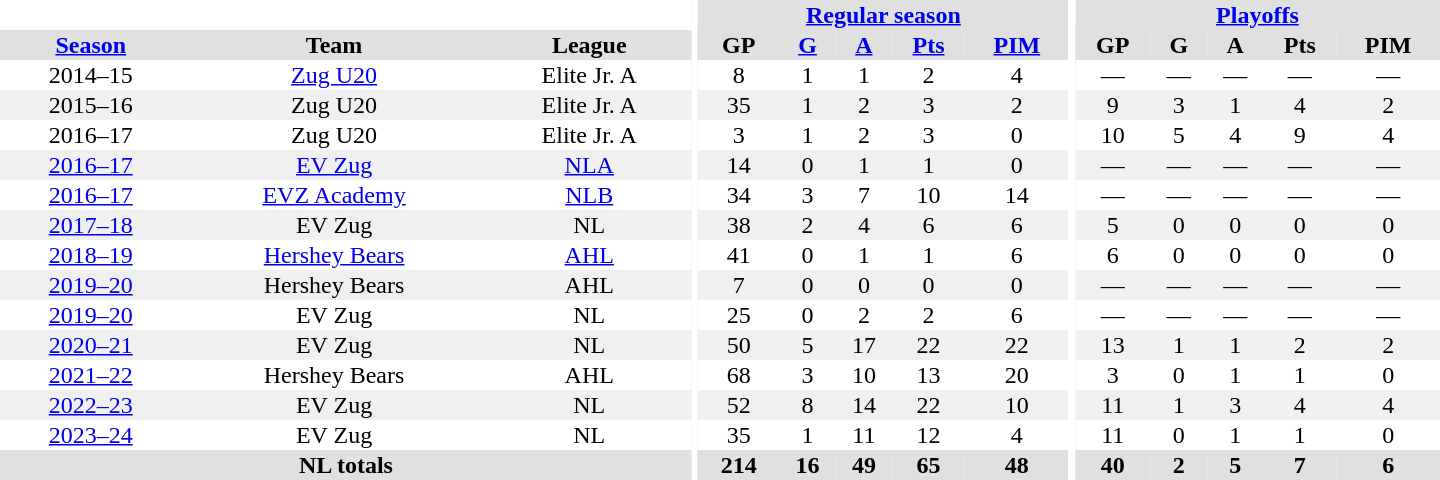<table border="0" cellpadding="1" cellspacing="0" style="text-align:center; width:60em">
<tr bgcolor="#e0e0e0">
<th colspan="3" bgcolor="#ffffff"></th>
<th rowspan="100" bgcolor="#ffffff"></th>
<th colspan="5"><a href='#'>Regular season</a></th>
<th rowspan="100" bgcolor="#ffffff"></th>
<th colspan="5"><a href='#'>Playoffs</a></th>
</tr>
<tr bgcolor="#e0e0e0">
<th><a href='#'>Season</a></th>
<th>Team</th>
<th>League</th>
<th>GP</th>
<th><a href='#'>G</a></th>
<th><a href='#'>A</a></th>
<th><a href='#'>Pts</a></th>
<th><a href='#'>PIM</a></th>
<th>GP</th>
<th>G</th>
<th>A</th>
<th>Pts</th>
<th>PIM</th>
</tr>
<tr>
<td>2014–15</td>
<td><a href='#'>Zug U20</a></td>
<td>Elite Jr. A</td>
<td>8</td>
<td>1</td>
<td>1</td>
<td>2</td>
<td>4</td>
<td>—</td>
<td>—</td>
<td>—</td>
<td>—</td>
<td>—</td>
</tr>
<tr bgcolor="#f0f0f0">
<td>2015–16</td>
<td>Zug U20</td>
<td>Elite Jr. A</td>
<td>35</td>
<td>1</td>
<td>2</td>
<td>3</td>
<td>2</td>
<td>9</td>
<td>3</td>
<td>1</td>
<td>4</td>
<td>2</td>
</tr>
<tr>
<td>2016–17</td>
<td>Zug U20</td>
<td>Elite Jr. A</td>
<td>3</td>
<td>1</td>
<td>2</td>
<td>3</td>
<td>0</td>
<td>10</td>
<td>5</td>
<td>4</td>
<td>9</td>
<td>4</td>
</tr>
<tr bgcolor="#f0f0f0">
<td><a href='#'>2016–17</a></td>
<td><a href='#'>EV Zug</a></td>
<td><a href='#'>NLA</a></td>
<td>14</td>
<td>0</td>
<td>1</td>
<td>1</td>
<td>0</td>
<td>—</td>
<td>—</td>
<td>—</td>
<td>—</td>
<td>—</td>
</tr>
<tr>
<td><a href='#'>2016–17</a></td>
<td><a href='#'>EVZ Academy</a></td>
<td><a href='#'>NLB</a></td>
<td>34</td>
<td>3</td>
<td>7</td>
<td>10</td>
<td>14</td>
<td>—</td>
<td>—</td>
<td>—</td>
<td>—</td>
<td>—</td>
</tr>
<tr bgcolor="#f0f0f0">
<td><a href='#'>2017–18</a></td>
<td>EV Zug</td>
<td>NL</td>
<td>38</td>
<td>2</td>
<td>4</td>
<td>6</td>
<td>6</td>
<td>5</td>
<td>0</td>
<td>0</td>
<td>0</td>
<td>0</td>
</tr>
<tr>
<td><a href='#'>2018–19</a></td>
<td><a href='#'>Hershey Bears</a></td>
<td><a href='#'>AHL</a></td>
<td>41</td>
<td>0</td>
<td>1</td>
<td>1</td>
<td>6</td>
<td>6</td>
<td>0</td>
<td>0</td>
<td>0</td>
<td>0</td>
</tr>
<tr bgcolor="#f0f0f0">
<td><a href='#'>2019–20</a></td>
<td>Hershey Bears</td>
<td>AHL</td>
<td>7</td>
<td>0</td>
<td>0</td>
<td>0</td>
<td>0</td>
<td>—</td>
<td>—</td>
<td>—</td>
<td>—</td>
<td>—</td>
</tr>
<tr>
<td><a href='#'>2019–20</a></td>
<td>EV Zug</td>
<td>NL</td>
<td>25</td>
<td>0</td>
<td>2</td>
<td>2</td>
<td>6</td>
<td>—</td>
<td>—</td>
<td>—</td>
<td>—</td>
<td>—</td>
</tr>
<tr bgcolor="#f0f0f0">
<td><a href='#'>2020–21</a></td>
<td>EV Zug</td>
<td>NL</td>
<td>50</td>
<td>5</td>
<td>17</td>
<td>22</td>
<td>22</td>
<td>13</td>
<td>1</td>
<td>1</td>
<td>2</td>
<td>2</td>
</tr>
<tr>
<td><a href='#'>2021–22</a></td>
<td>Hershey Bears</td>
<td>AHL</td>
<td>68</td>
<td>3</td>
<td>10</td>
<td>13</td>
<td>20</td>
<td>3</td>
<td>0</td>
<td>1</td>
<td>1</td>
<td>0</td>
</tr>
<tr bgcolor="#f0f0f0">
<td><a href='#'>2022–23</a></td>
<td>EV Zug</td>
<td>NL</td>
<td>52</td>
<td>8</td>
<td>14</td>
<td>22</td>
<td>10</td>
<td>11</td>
<td>1</td>
<td>3</td>
<td>4</td>
<td>4</td>
</tr>
<tr>
<td><a href='#'>2023–24</a></td>
<td>EV Zug</td>
<td>NL</td>
<td>35</td>
<td>1</td>
<td>11</td>
<td>12</td>
<td>4</td>
<td>11</td>
<td>0</td>
<td>1</td>
<td>1</td>
<td>0</td>
</tr>
<tr bgcolor="#e0e0e0">
<th colspan="3">NL totals</th>
<th>214</th>
<th>16</th>
<th>49</th>
<th>65</th>
<th>48</th>
<th>40</th>
<th>2</th>
<th>5</th>
<th>7</th>
<th>6</th>
</tr>
</table>
